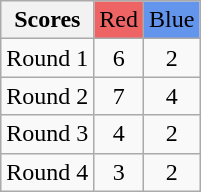<table class="wikitable" style="text-align:center">
<tr>
<th>Scores</th>
<td bgcolor="#EE6363">Red</td>
<td bgcolor="#6495ED">Blue</td>
</tr>
<tr>
<td>Round 1</td>
<td>6</td>
<td>2</td>
</tr>
<tr>
<td>Round 2</td>
<td>7</td>
<td>4</td>
</tr>
<tr>
<td>Round 3</td>
<td>4</td>
<td>2</td>
</tr>
<tr>
<td>Round 4</td>
<td>3</td>
<td>2</td>
</tr>
</table>
